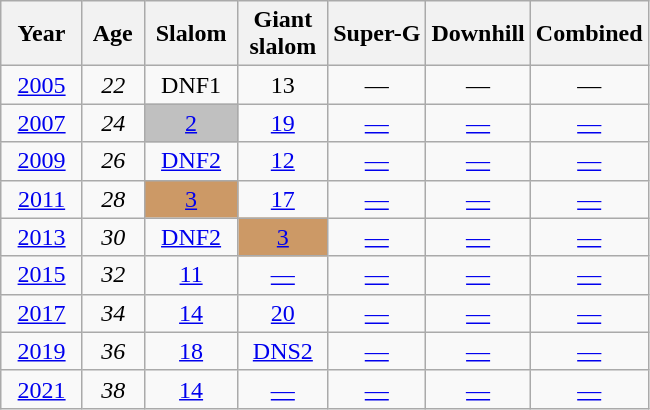<table class=wikitable style="text-align:center">
<tr>
<th>  Year  </th>
<th> Age </th>
<th> Slalom </th>
<th> Giant <br> slalom </th>
<th>Super-G</th>
<th>Downhill</th>
<th>Combined</th>
</tr>
<tr>
<td><a href='#'>2005</a></td>
<td><em>22</em></td>
<td>DNF1</td>
<td>13</td>
<td>—</td>
<td>—</td>
<td>—</td>
</tr>
<tr>
<td><a href='#'>2007</a></td>
<td><em>24</em></td>
<td style="background:silver"><a href='#'>2</a></td>
<td><a href='#'>19</a></td>
<td><a href='#'>—</a></td>
<td><a href='#'>—</a></td>
<td><a href='#'>—</a></td>
</tr>
<tr>
<td><a href='#'>2009</a></td>
<td><em>26</em></td>
<td><a href='#'>DNF2</a></td>
<td><a href='#'>12</a></td>
<td><a href='#'>—</a></td>
<td><a href='#'>—</a></td>
<td><a href='#'>—</a></td>
</tr>
<tr>
<td><a href='#'>2011</a></td>
<td><em>28</em></td>
<td style="background:#c96;"><a href='#'>3</a></td>
<td><a href='#'>17</a></td>
<td><a href='#'>—</a></td>
<td><a href='#'>—</a></td>
<td><a href='#'>—</a></td>
</tr>
<tr>
<td><a href='#'>2013</a></td>
<td><em>30</em></td>
<td><a href='#'>DNF2</a></td>
<td style="background:#c96;"><a href='#'>3</a></td>
<td><a href='#'>—</a></td>
<td><a href='#'>—</a></td>
<td><a href='#'>—</a></td>
</tr>
<tr>
<td><a href='#'>2015</a></td>
<td><em>32</em></td>
<td><a href='#'>11</a></td>
<td><a href='#'>—</a></td>
<td><a href='#'>—</a></td>
<td><a href='#'>—</a></td>
<td><a href='#'>—</a></td>
</tr>
<tr>
<td><a href='#'>2017</a></td>
<td><em>34</em></td>
<td><a href='#'>14</a></td>
<td><a href='#'>20</a></td>
<td><a href='#'>—</a></td>
<td><a href='#'>—</a></td>
<td><a href='#'>—</a></td>
</tr>
<tr>
<td><a href='#'>2019</a></td>
<td><em>36</em></td>
<td><a href='#'>18</a></td>
<td><a href='#'>DNS2</a></td>
<td><a href='#'>—</a></td>
<td><a href='#'>—</a></td>
<td><a href='#'>—</a></td>
</tr>
<tr>
<td><a href='#'>2021</a></td>
<td><em>38</em></td>
<td><a href='#'>14</a></td>
<td><a href='#'>—</a></td>
<td><a href='#'>—</a></td>
<td><a href='#'>—</a></td>
<td><a href='#'>—</a></td>
</tr>
</table>
